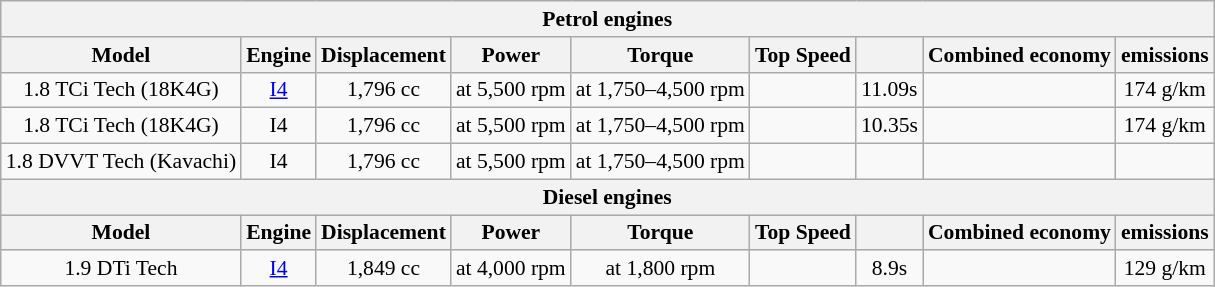<table class="wikitable" style="text-align:center; font-size:90%;">
<tr>
<th colspan=9>Petrol engines</th>
</tr>
<tr style="background:#dcdcdc; text-align:center; vertical-align:middle;">
<th>Model</th>
<th>Engine</th>
<th>Displacement</th>
<th>Power</th>
<th>Torque</th>
<th>Top Speed</th>
<th></th>
<th>Combined economy</th>
<th> emissions</th>
</tr>
<tr>
<td>1.8 TCi Tech (18K4G)</td>
<td><a href='#'>I4</a></td>
<td>1,796 cc</td>
<td> at 5,500 rpm</td>
<td> at 1,750–4,500 rpm</td>
<td></td>
<td>11.09s</td>
<td></td>
<td>174 g/km</td>
</tr>
<tr>
<td>1.8 TCi Tech (18K4G)</td>
<td>I4</td>
<td>1,796 cc</td>
<td> at 5,500 rpm</td>
<td> at 1,750–4,500 rpm</td>
<td></td>
<td>10.35s</td>
<td></td>
<td>174 g/km</td>
</tr>
<tr>
<td>1.8 DVVT Tech (Kavachi)</td>
<td>I4</td>
<td>1,796 cc</td>
<td> at 5,500 rpm</td>
<td> at 1,750–4,500 rpm</td>
<td></td>
<td></td>
<td></td>
<td></td>
</tr>
<tr>
<th colspan=9>Diesel engines</th>
</tr>
<tr style="background:#dcdcdc; text-align:center; vertical-align:middle;">
<th>Model</th>
<th>Engine</th>
<th>Displacement</th>
<th>Power</th>
<th>Torque</th>
<th>Top Speed</th>
<th></th>
<th>Combined economy</th>
<th> emissions</th>
</tr>
<tr>
<td>1.9 DTi Tech</td>
<td><a href='#'>I4</a></td>
<td>1,849 cc</td>
<td> at 4,000 rpm</td>
<td> at 1,800 rpm</td>
<td></td>
<td>8.9s</td>
<td></td>
<td>129 g/km</td>
</tr>
</table>
